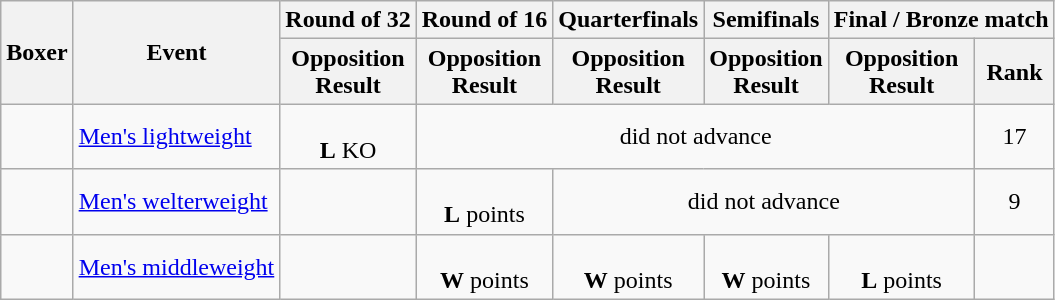<table class="wikitable sortable" style=text-align:center>
<tr>
<th rowspan=2>Boxer</th>
<th rowspan=2>Event</th>
<th>Round of 32</th>
<th>Round of 16</th>
<th>Quarterfinals</th>
<th>Semifinals</th>
<th colspan=2>Final / Bronze match</th>
</tr>
<tr>
<th>Opposition<br>Result</th>
<th>Opposition<br>Result</th>
<th>Opposition<br>Result</th>
<th>Opposition<br>Result</th>
<th>Opposition<br>Result</th>
<th>Rank</th>
</tr>
<tr>
<td align=left></td>
<td align=left><a href='#'>Men's lightweight</a></td>
<td> <br> <strong>L</strong> KO</td>
<td colspan=4>did not advance</td>
<td>17</td>
</tr>
<tr>
<td align=left></td>
<td align=left><a href='#'>Men's welterweight</a></td>
<td></td>
<td> <br> <strong>L</strong> points</td>
<td colspan=3>did not advance</td>
<td>9</td>
</tr>
<tr>
<td align=left><strong></strong></td>
<td align=left><a href='#'>Men's middleweight</a></td>
<td></td>
<td> <br> <strong>W</strong> points</td>
<td> <br> <strong>W</strong> points</td>
<td> <br> <strong>W</strong> points</td>
<td> <br> <strong>L</strong> points</td>
<td></td>
</tr>
</table>
